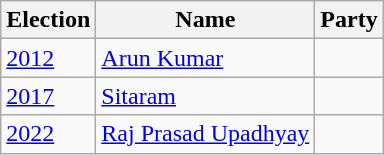<table class="wikitable sortable">
<tr>
<th>Election</th>
<th>Name</th>
<th colspan=2>Party</th>
</tr>
<tr>
<td><a href='#'>2012</a></td>
<td><a href='#'>Arun Kumar</a></td>
<td></td>
</tr>
<tr>
<td><a href='#'>2017</a></td>
<td><a href='#'>Sitaram</a></td>
<td></td>
</tr>
<tr>
<td><a href='#'>2022</a></td>
<td><a href='#'>Raj Prasad Upadhyay</a></td>
</tr>
</table>
